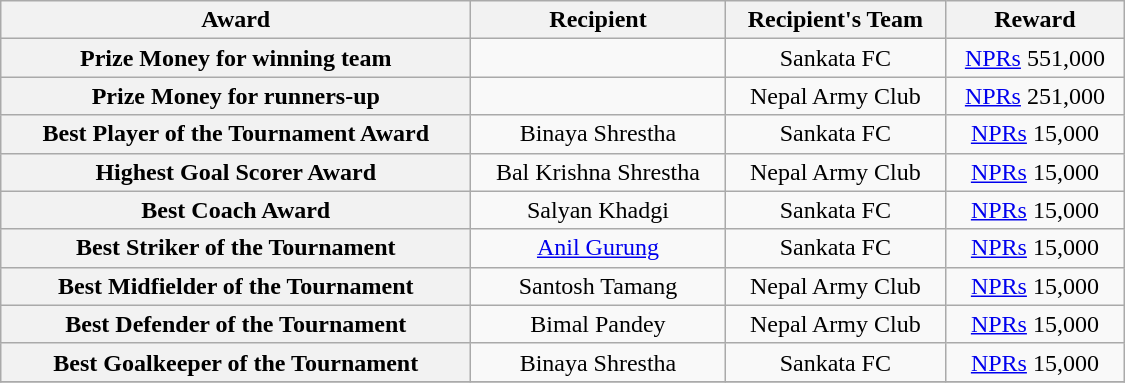<table class="wikitable" style="text-align: center; width: 750px; height: 200px;">
<tr>
<th scope="col">Award</th>
<th scope="col">Recipient</th>
<th scope="col">Recipient's Team</th>
<th scope="col">Reward</th>
</tr>
<tr>
<th scope="row">Prize Money for winning team</th>
<td></td>
<td>Sankata FC</td>
<td><a href='#'>NPRs</a> 551,000</td>
</tr>
<tr>
<th scope="row">Prize Money for runners-up</th>
<td></td>
<td>Nepal Army Club</td>
<td><a href='#'>NPRs</a> 251,000</td>
</tr>
<tr>
<th scope="row">Best Player of the Tournament Award</th>
<td>Binaya Shrestha</td>
<td>Sankata FC</td>
<td><a href='#'>NPRs</a> 15,000</td>
</tr>
<tr>
<th scope="row">Highest Goal Scorer Award</th>
<td>Bal Krishna Shrestha</td>
<td>Nepal Army Club</td>
<td><a href='#'>NPRs</a> 15,000</td>
</tr>
<tr>
<th scope="row">Best Coach Award</th>
<td>Salyan Khadgi</td>
<td>Sankata FC</td>
<td><a href='#'>NPRs</a> 15,000</td>
</tr>
<tr>
<th scope="row">Best Striker of the Tournament</th>
<td><a href='#'>Anil Gurung</a></td>
<td>Sankata FC</td>
<td><a href='#'>NPRs</a> 15,000</td>
</tr>
<tr>
<th scope="row">Best Midfielder of the Tournament</th>
<td>Santosh Tamang</td>
<td>Nepal Army Club</td>
<td><a href='#'>NPRs</a> 15,000</td>
</tr>
<tr>
<th scope="row">Best Defender of the Tournament</th>
<td>Bimal Pandey</td>
<td>Nepal Army Club</td>
<td><a href='#'>NPRs</a> 15,000</td>
</tr>
<tr>
<th scope="row">Best Goalkeeper of the Tournament</th>
<td>Binaya Shrestha</td>
<td>Sankata FC</td>
<td><a href='#'>NPRs</a> 15,000</td>
</tr>
<tr>
</tr>
</table>
